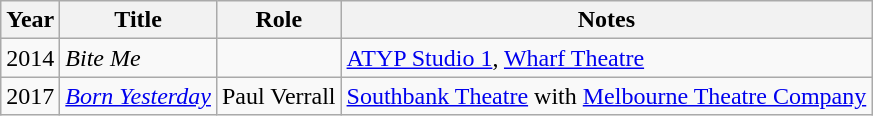<table class="wikitable">
<tr>
<th>Year</th>
<th>Title</th>
<th>Role</th>
<th>Notes</th>
</tr>
<tr>
<td>2014</td>
<td><em>Bite Me</em></td>
<td></td>
<td><a href='#'>ATYP Studio 1</a>, <a href='#'>Wharf Theatre</a></td>
</tr>
<tr>
<td>2017</td>
<td><em><a href='#'>Born Yesterday</a></em></td>
<td>Paul Verrall</td>
<td><a href='#'>Southbank Theatre</a> with <a href='#'>Melbourne Theatre Company</a></td>
</tr>
</table>
